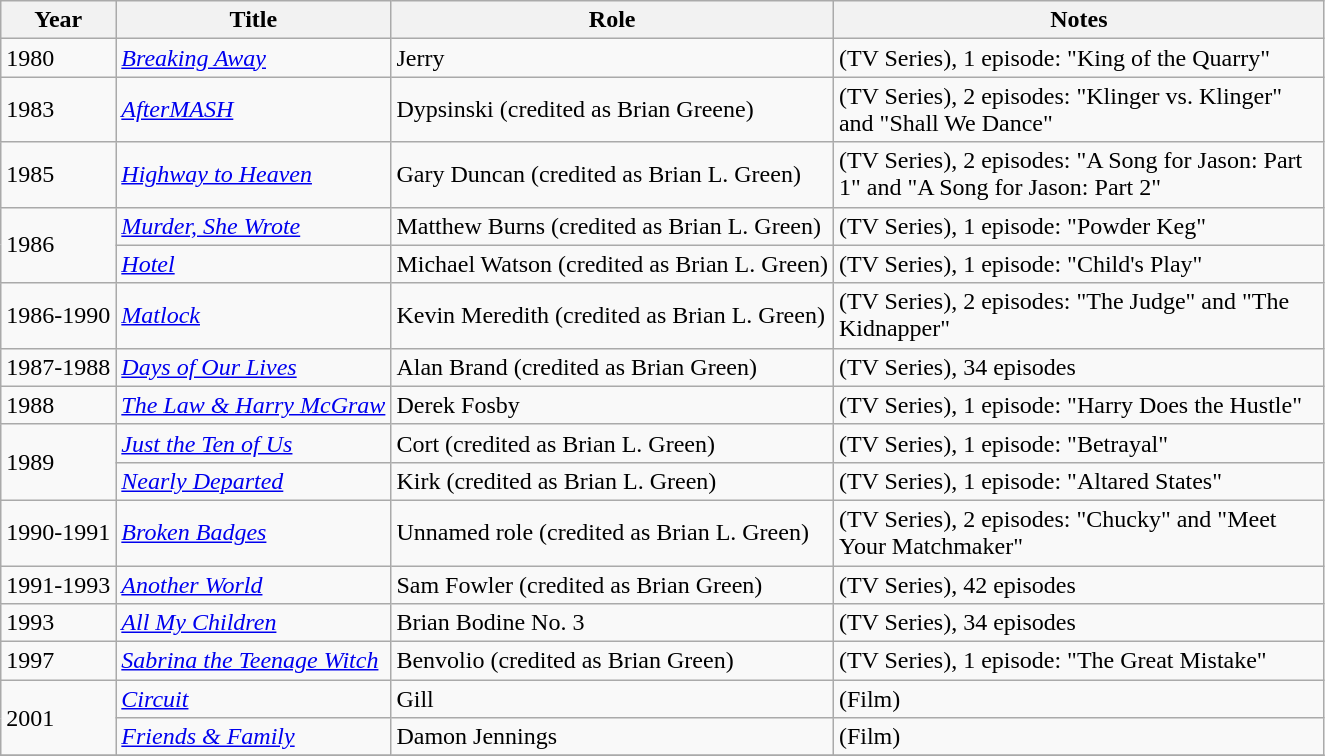<table class="wikitable sortable">
<tr>
<th>Year</th>
<th>Title</th>
<th>Role</th>
<th class="unsortable" style="width:20em;">Notes</th>
</tr>
<tr>
<td>1980</td>
<td><em><a href='#'>Breaking Away</a></em></td>
<td>Jerry</td>
<td>(TV Series), 1 episode: "King of the Quarry"</td>
</tr>
<tr>
<td>1983</td>
<td><em><a href='#'>AfterMASH</a></em></td>
<td>Dypsinski (credited as Brian Greene)</td>
<td>(TV Series), 2 episodes: "Klinger vs. Klinger" and "Shall We Dance"</td>
</tr>
<tr>
<td>1985</td>
<td><em><a href='#'>Highway to Heaven</a></em></td>
<td>Gary Duncan (credited as Brian L. Green)</td>
<td>(TV Series), 2 episodes: "A Song for Jason: Part 1" and "A Song for Jason: Part 2"</td>
</tr>
<tr>
<td rowspan="2">1986</td>
<td><em><a href='#'>Murder, She Wrote</a></em></td>
<td>Matthew Burns (credited as Brian L. Green)</td>
<td>(TV Series), 1 episode: "Powder Keg"</td>
</tr>
<tr>
<td><em><a href='#'>Hotel</a></em></td>
<td>Michael Watson (credited as Brian L. Green)</td>
<td>(TV Series), 1 episode: "Child's Play"</td>
</tr>
<tr>
<td>1986-1990</td>
<td><em><a href='#'>Matlock</a></em></td>
<td>Kevin Meredith (credited as Brian L. Green)</td>
<td>(TV Series), 2 episodes: "The Judge" and "The Kidnapper"</td>
</tr>
<tr>
<td>1987-1988</td>
<td><em><a href='#'>Days of Our Lives</a></em></td>
<td>Alan Brand (credited as Brian Green)</td>
<td>(TV Series), 34 episodes</td>
</tr>
<tr>
<td>1988</td>
<td><em><a href='#'>The Law & Harry McGraw</a></em></td>
<td>Derek Fosby</td>
<td>(TV Series), 1 episode: "Harry Does the Hustle"</td>
</tr>
<tr>
<td rowspan="2">1989</td>
<td><em><a href='#'>Just the Ten of Us</a></em></td>
<td>Cort (credited as Brian L. Green)</td>
<td>(TV Series), 1 episode: "Betrayal"</td>
</tr>
<tr>
<td><em><a href='#'>Nearly Departed</a></em></td>
<td>Kirk (credited as Brian L. Green)</td>
<td>(TV Series), 1 episode: "Altared States"</td>
</tr>
<tr>
<td>1990-1991</td>
<td><em><a href='#'>Broken Badges</a></em></td>
<td>Unnamed role (credited as Brian L. Green)</td>
<td>(TV Series), 2 episodes: "Chucky" and "Meet Your Matchmaker"</td>
</tr>
<tr>
<td>1991-1993</td>
<td><em><a href='#'>Another World</a></em></td>
<td>Sam Fowler (credited as Brian Green)</td>
<td>(TV Series), 42 episodes</td>
</tr>
<tr>
<td>1993</td>
<td><em><a href='#'>All My Children</a></em></td>
<td>Brian Bodine No. 3</td>
<td>(TV Series), 34 episodes</td>
</tr>
<tr>
<td>1997</td>
<td><em><a href='#'>Sabrina the Teenage Witch</a></em></td>
<td>Benvolio (credited as Brian Green)</td>
<td>(TV Series), 1 episode: "The Great Mistake"</td>
</tr>
<tr>
<td rowspan="2">2001</td>
<td><em><a href='#'>Circuit</a></em></td>
<td>Gill</td>
<td>(Film)</td>
</tr>
<tr>
<td><em><a href='#'>Friends & Family</a></em></td>
<td>Damon Jennings</td>
<td>(Film)</td>
</tr>
<tr>
</tr>
</table>
